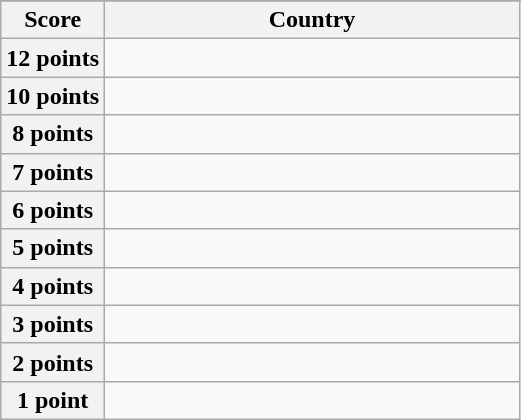<table class="wikitable">
<tr>
</tr>
<tr>
<th scope="col" width="20%">Score</th>
<th scope="col">Country</th>
</tr>
<tr>
<th scope="row">12 points</th>
<td></td>
</tr>
<tr>
<th scope="row">10 points</th>
<td></td>
</tr>
<tr>
<th scope="row">8 points</th>
<td></td>
</tr>
<tr>
<th scope="row">7 points</th>
<td></td>
</tr>
<tr>
<th scope="row">6 points</th>
<td></td>
</tr>
<tr>
<th scope="row">5 points</th>
<td></td>
</tr>
<tr>
<th scope="row">4 points</th>
<td></td>
</tr>
<tr>
<th scope="row">3 points</th>
<td></td>
</tr>
<tr>
<th scope="row">2 points</th>
<td></td>
</tr>
<tr>
<th scope="row">1 point</th>
<td></td>
</tr>
</table>
